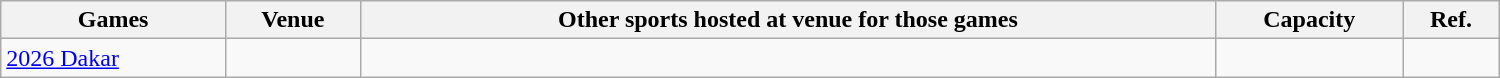<table class="wikitable sortable" width="1000px">
<tr>
<th>Games</th>
<th>Venue</th>
<th>Other sports hosted at venue for those games</th>
<th>Capacity</th>
<th>Ref.</th>
</tr>
<tr>
<td><a href='#'>2026 Dakar</a></td>
<td></td>
<td></td>
<td align="right"></td>
<td align="center"></td>
</tr>
</table>
